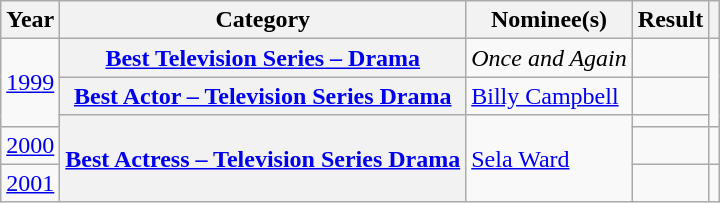<table class="wikitable plainrowheaders" text-align:center">
<tr>
<th scope="col">Year</th>
<th scope="col">Category</th>
<th scope="col">Nominee(s)</th>
<th scope="col">Result</th>
<th scope="col"></th>
</tr>
<tr>
<td rowspan="3"><a href='#'>1999</a></td>
<th scope="row" style="text-align:center"><a href='#'>Best Television Series – Drama</a></th>
<td><em>Once and Again</em></td>
<td></td>
<td rowspan="3"></td>
</tr>
<tr>
<th scope="row" style="text-align:center"><a href='#'>Best Actor – Television Series Drama</a></th>
<td><a href='#'>Billy Campbell</a> </td>
<td></td>
</tr>
<tr>
<th scope="row" style="text-align:center" rowspan="3"><a href='#'>Best Actress – Television Series Drama</a></th>
<td rowspan="3"><a href='#'>Sela Ward</a> </td>
<td></td>
</tr>
<tr>
<td><a href='#'>2000</a></td>
<td></td>
<td></td>
</tr>
<tr>
<td><a href='#'>2001</a></td>
<td></td>
<td></td>
</tr>
</table>
